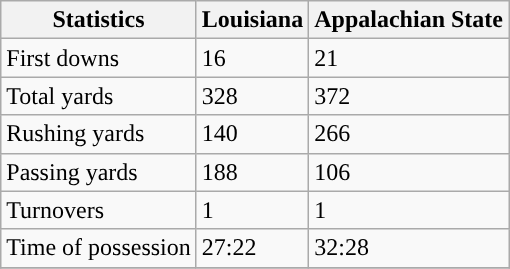<table class="wikitable">
<tr>
<th>Statistics</th>
<th>Louisiana</th>
<th>Appalachian State</th>
</tr>
<tr>
<td>First downs</td>
<td>16</td>
<td>21</td>
</tr>
<tr>
<td>Total yards</td>
<td>328</td>
<td>372</td>
</tr>
<tr>
<td>Rushing yards</td>
<td>140</td>
<td>266</td>
</tr>
<tr>
<td>Passing yards</td>
<td>188</td>
<td>106</td>
</tr>
<tr>
<td>Turnovers</td>
<td>1</td>
<td>1</td>
</tr>
<tr>
<td>Time of possession</td>
<td>27:22</td>
<td>32:28</td>
</tr>
<tr>
</tr>
</table>
